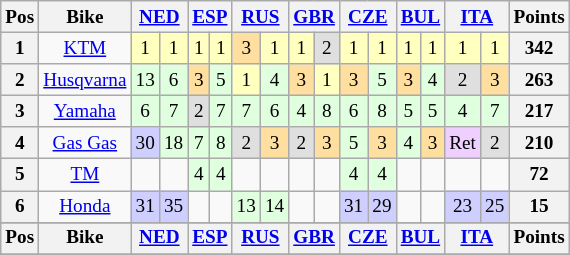<table class="wikitable" style="font-size: 80%; text-align:center">
<tr valign="top">
<th valign="middle">Pos</th>
<th valign="middle">Bike</th>
<th colspan=2><a href='#'>NED</a><br></th>
<th colspan=2><a href='#'>ESP</a><br></th>
<th colspan=2><a href='#'>RUS</a><br></th>
<th colspan=2><a href='#'>GBR</a><br></th>
<th colspan=2><a href='#'>CZE</a><br></th>
<th colspan=2><a href='#'>BUL</a><br></th>
<th colspan=2><a href='#'>ITA</a><br></th>
<th valign="middle">Points</th>
</tr>
<tr>
<th>1</th>
<td><a href='#'>KTM</a></td>
<td style="background:#ffffbf;">1</td>
<td style="background:#ffffbf;">1</td>
<td style="background:#ffffbf;">1</td>
<td style="background:#ffffbf;">1</td>
<td style="background:#ffdf9f;">3</td>
<td style="background:#ffffbf;">1</td>
<td style="background:#ffffbf;">1</td>
<td style="background:#dfdfdf;">2</td>
<td style="background:#ffffbf;">1</td>
<td style="background:#ffffbf;">1</td>
<td style="background:#ffffbf;">1</td>
<td style="background:#ffffbf;">1</td>
<td style="background:#ffffbf;">1</td>
<td style="background:#ffffbf;">1</td>
<th>342</th>
</tr>
<tr>
<th>2</th>
<td><a href='#'>Husqvarna</a></td>
<td style="background:#dfffdf;">13</td>
<td style="background:#dfffdf;">6</td>
<td style="background:#ffdf9f;">3</td>
<td style="background:#dfffdf;">5</td>
<td style="background:#ffffbf;">1</td>
<td style="background:#dfffdf;">4</td>
<td style="background:#ffdf9f;">3</td>
<td style="background:#ffffbf;">1</td>
<td style="background:#ffdf9f;">3</td>
<td style="background:#dfffdf;">5</td>
<td style="background:#ffdf9f;">3</td>
<td style="background:#dfffdf;">4</td>
<td style="background:#dfdfdf;">2</td>
<td style="background:#ffdf9f;">3</td>
<th>263</th>
</tr>
<tr>
<th>3</th>
<td><a href='#'>Yamaha</a></td>
<td style="background:#dfffdf;">6</td>
<td style="background:#dfffdf;">7</td>
<td style="background:#dfdfdf;">2</td>
<td style="background:#dfffdf;">7</td>
<td style="background:#dfffdf;">7</td>
<td style="background:#dfffdf;">6</td>
<td style="background:#dfffdf;">4</td>
<td style="background:#dfffdf;">8</td>
<td style="background:#dfffdf;">6</td>
<td style="background:#dfffdf;">8</td>
<td style="background:#dfffdf;">5</td>
<td style="background:#dfffdf;">5</td>
<td style="background:#dfffdf;">4</td>
<td style="background:#dfffdf;">7</td>
<th>217</th>
</tr>
<tr>
<th>4</th>
<td><a href='#'>Gas Gas</a></td>
<td style="background:#cfcfff;">30</td>
<td style="background:#dfffdf;">18</td>
<td style="background:#dfffdf;">7</td>
<td style="background:#dfffdf;">8</td>
<td style="background:#dfdfdf;">2</td>
<td style="background:#ffdf9f;">3</td>
<td style="background:#dfdfdf;">2</td>
<td style="background:#ffdf9f;">3</td>
<td style="background:#dfffdf;">5</td>
<td style="background:#ffdf9f;">3</td>
<td style="background:#dfffdf;">4</td>
<td style="background:#ffdf9f;">3</td>
<td style="background:#efcfff;">Ret</td>
<td style="background:#dfdfdf;">2</td>
<th>210</th>
</tr>
<tr>
<th>5</th>
<td><a href='#'>TM</a></td>
<td></td>
<td></td>
<td style="background:#dfffdf;">4</td>
<td style="background:#dfffdf;">4</td>
<td></td>
<td></td>
<td></td>
<td></td>
<td style="background:#dfffdf;">4</td>
<td style="background:#dfffdf;">4</td>
<td></td>
<td></td>
<td></td>
<td></td>
<th>72</th>
</tr>
<tr>
<th>6</th>
<td><a href='#'>Honda</a></td>
<td style="background:#cfcfff;">31</td>
<td style="background:#cfcfff;">35</td>
<td></td>
<td></td>
<td style="background:#dfffdf;">13</td>
<td style="background:#dfffdf;">14</td>
<td></td>
<td></td>
<td style="background:#cfcfff;">31</td>
<td style="background:#cfcfff;">29</td>
<td></td>
<td></td>
<td style="background:#cfcfff;">23</td>
<td style="background:#cfcfff;">25</td>
<th>15</th>
</tr>
<tr>
</tr>
<tr valign="top">
<th valign="middle">Pos</th>
<th valign="middle">Bike</th>
<th colspan=2><a href='#'>NED</a><br></th>
<th colspan=2><a href='#'>ESP</a><br></th>
<th colspan=2><a href='#'>RUS</a><br></th>
<th colspan=2><a href='#'>GBR</a><br></th>
<th colspan=2><a href='#'>CZE</a><br></th>
<th colspan=2><a href='#'>BUL</a><br></th>
<th colspan=2><a href='#'>ITA</a><br></th>
<th valign="middle">Points</th>
</tr>
<tr>
</tr>
</table>
